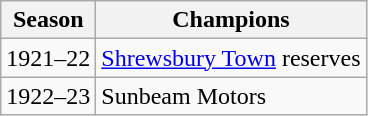<table class=wikitable>
<tr>
<th>Season</th>
<th>Champions</th>
</tr>
<tr>
<td>1921–22</td>
<td><a href='#'>Shrewsbury Town</a> reserves</td>
</tr>
<tr>
<td>1922–23</td>
<td>Sunbeam Motors</td>
</tr>
</table>
